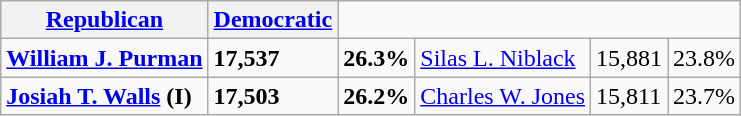<table class=wikitable>
<tr>
<th><a href='#'>Republican</a></th>
<th><a href='#'>Democratic</a></th>
</tr>
<tr>
<td><strong><a href='#'>William J. Purman</a></strong></td>
<td><strong>17,537</strong></td>
<td><strong>26.3%</strong></td>
<td><a href='#'>Silas L. Niblack</a></td>
<td>15,881</td>
<td>23.8%</td>
</tr>
<tr>
<td><strong><a href='#'>Josiah T. Walls</a> (I)</strong></td>
<td><strong>17,503</strong></td>
<td><strong>26.2%</strong></td>
<td><a href='#'>Charles W. Jones</a></td>
<td>15,811</td>
<td>23.7%</td>
</tr>
</table>
